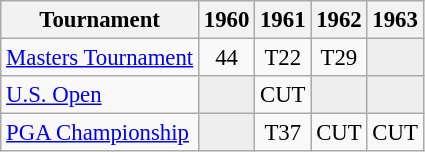<table class="wikitable" style="font-size:95%;text-align:center;">
<tr>
<th>Tournament</th>
<th>1960</th>
<th>1961</th>
<th>1962</th>
<th>1963</th>
</tr>
<tr>
<td align=left><a href='#'>Masters Tournament</a></td>
<td>44</td>
<td>T22</td>
<td>T29</td>
<td style="background:#eeeeee;"></td>
</tr>
<tr>
<td align=left><a href='#'>U.S. Open</a></td>
<td style="background:#eeeeee;"></td>
<td>CUT</td>
<td style="background:#eeeeee;"></td>
<td style="background:#eeeeee;"></td>
</tr>
<tr>
<td align=left><a href='#'>PGA Championship</a></td>
<td style="background:#eeeeee;"></td>
<td>T37</td>
<td>CUT</td>
<td>CUT</td>
</tr>
</table>
